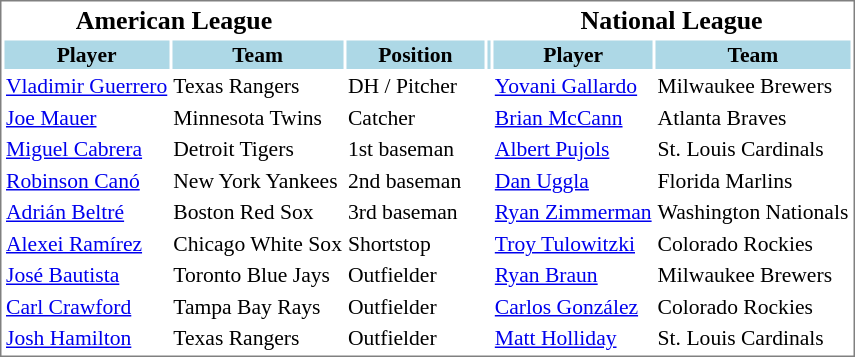<table cellpadding="1"  style="width:auto; font-size:90%; border:1px solid gray;">
<tr style="text-align:center; font-size:larger;">
<th colspan=2>American League</th>
<th></th>
<th></th>
<th colspan=2>National League</th>
</tr>
<tr style="background:lightblue;">
<th>Player</th>
<th>Team</th>
<th>Position</th>
<th></th>
<th>Player</th>
<th>Team</th>
</tr>
<tr>
<td><a href='#'>Vladimir Guerrero</a></td>
<td>Texas Rangers</td>
<td>DH / Pitcher</td>
<td></td>
<td><a href='#'>Yovani Gallardo</a></td>
<td>Milwaukee Brewers</td>
</tr>
<tr>
<td><a href='#'>Joe Mauer</a></td>
<td>Minnesota Twins</td>
<td>Catcher</td>
<td></td>
<td><a href='#'>Brian McCann</a></td>
<td>Atlanta Braves</td>
</tr>
<tr>
<td><a href='#'>Miguel Cabrera</a></td>
<td>Detroit Tigers</td>
<td>1st baseman</td>
<td></td>
<td><a href='#'>Albert Pujols</a></td>
<td>St. Louis Cardinals</td>
</tr>
<tr>
<td><a href='#'>Robinson Canó</a></td>
<td>New York Yankees</td>
<td>2nd baseman    </td>
<td></td>
<td><a href='#'>Dan Uggla</a></td>
<td>Florida Marlins</td>
</tr>
<tr>
<td><a href='#'>Adrián Beltré</a></td>
<td>Boston Red Sox</td>
<td>3rd baseman</td>
<td></td>
<td><a href='#'>Ryan Zimmerman</a></td>
<td>Washington Nationals</td>
</tr>
<tr>
<td><a href='#'>Alexei Ramírez</a></td>
<td>Chicago White Sox</td>
<td>Shortstop</td>
<td></td>
<td><a href='#'>Troy Tulowitzki</a></td>
<td>Colorado Rockies</td>
</tr>
<tr>
<td><a href='#'>José Bautista</a></td>
<td>Toronto Blue Jays</td>
<td>Outfielder</td>
<td></td>
<td><a href='#'>Ryan Braun</a></td>
<td>Milwaukee Brewers</td>
</tr>
<tr>
<td><a href='#'>Carl Crawford</a></td>
<td>Tampa Bay Rays</td>
<td>Outfielder</td>
<td></td>
<td><a href='#'>Carlos González</a></td>
<td>Colorado Rockies</td>
</tr>
<tr>
<td><a href='#'>Josh Hamilton</a></td>
<td>Texas Rangers</td>
<td>Outfielder</td>
<td></td>
<td><a href='#'>Matt Holliday</a></td>
<td>St. Louis Cardinals</td>
</tr>
</table>
